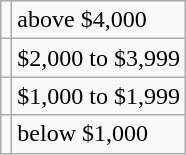<table class="wikitable">
<tr>
<td></td>
<td>above $4,000</td>
</tr>
<tr>
<td></td>
<td>$2,000 to $3,999</td>
</tr>
<tr>
<td></td>
<td>$1,000 to $1,999</td>
</tr>
<tr>
<td></td>
<td>below $1,000</td>
</tr>
</table>
